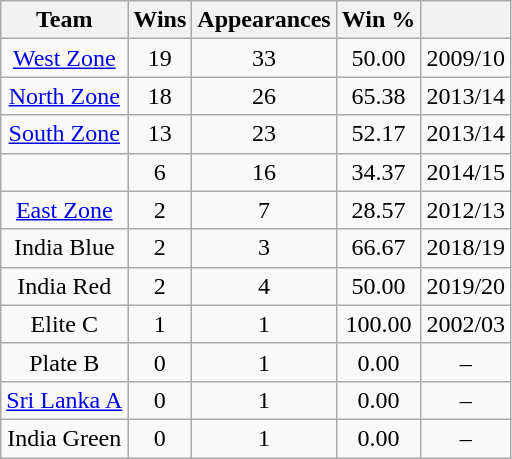<table class="sortable wikitable" style="text-align:center">
<tr>
<th>Team</th>
<th>Wins</th>
<th>Appearances</th>
<th>Win %</th>
<th></th>
</tr>
<tr>
<td><a href='#'>West Zone</a></td>
<td>19</td>
<td>33</td>
<td>50.00</td>
<td>2009/10</td>
</tr>
<tr>
<td><a href='#'>North Zone</a></td>
<td>18</td>
<td>26</td>
<td>65.38</td>
<td>2013/14</td>
</tr>
<tr>
<td><a href='#'>South Zone</a></td>
<td>13</td>
<td>23</td>
<td>52.17</td>
<td>2013/14</td>
</tr>
<tr>
<td></td>
<td>6</td>
<td>16</td>
<td>34.37</td>
<td>2014/15</td>
</tr>
<tr>
<td><a href='#'>East Zone</a></td>
<td>2</td>
<td>7</td>
<td>28.57</td>
<td>2012/13</td>
</tr>
<tr>
<td>India Blue</td>
<td>2</td>
<td>3</td>
<td>66.67</td>
<td>2018/19</td>
</tr>
<tr>
<td>India Red</td>
<td>2</td>
<td>4</td>
<td>50.00</td>
<td>2019/20</td>
</tr>
<tr>
<td>Elite C</td>
<td>1</td>
<td>1</td>
<td>100.00</td>
<td>2002/03</td>
</tr>
<tr>
<td>Plate B</td>
<td>0</td>
<td>1</td>
<td>0.00</td>
<td>–</td>
</tr>
<tr>
<td><a href='#'>Sri Lanka A</a></td>
<td>0</td>
<td>1</td>
<td>0.00</td>
<td>–</td>
</tr>
<tr>
<td>India Green</td>
<td>0</td>
<td>1</td>
<td>0.00</td>
<td>–</td>
</tr>
</table>
